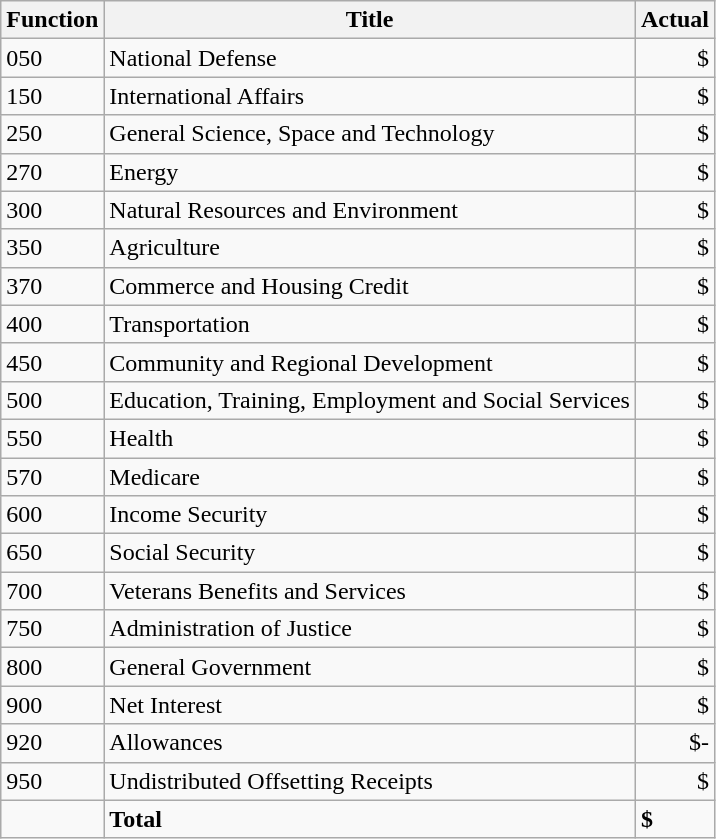<table class="wikitable sortable">
<tr>
<th>Function</th>
<th>Title</th>
<th data-sort-type="currency">Actual</th>
</tr>
<tr>
<td>050</td>
<td>National Defense</td>
<td style="text-align: right">$</td>
</tr>
<tr>
<td>150</td>
<td>International Affairs</td>
<td style="text-align: right">$</td>
</tr>
<tr>
<td>250</td>
<td>General Science, Space and Technology</td>
<td style="text-align: right">$</td>
</tr>
<tr>
<td>270</td>
<td>Energy</td>
<td style="text-align: right">$</td>
</tr>
<tr>
<td>300</td>
<td>Natural Resources and Environment</td>
<td style="text-align: right">$</td>
</tr>
<tr>
<td>350</td>
<td>Agriculture</td>
<td style="text-align: right">$</td>
</tr>
<tr>
<td>370</td>
<td>Commerce and Housing Credit</td>
<td style="text-align: right">$</td>
</tr>
<tr>
<td>400</td>
<td>Transportation</td>
<td style="text-align: right">$</td>
</tr>
<tr>
<td>450</td>
<td>Community and Regional Development</td>
<td style="text-align: right">$</td>
</tr>
<tr>
<td>500</td>
<td>Education, Training, Employment and Social Services</td>
<td style="text-align: right">$</td>
</tr>
<tr>
<td>550</td>
<td>Health</td>
<td style="text-align: right">$</td>
</tr>
<tr>
<td>570</td>
<td>Medicare</td>
<td style="text-align: right">$</td>
</tr>
<tr>
<td>600</td>
<td>Income Security</td>
<td style="text-align: right">$</td>
</tr>
<tr>
<td>650</td>
<td>Social Security</td>
<td style="text-align: right">$</td>
</tr>
<tr>
<td>700</td>
<td>Veterans Benefits and Services</td>
<td style="text-align: right">$</td>
</tr>
<tr>
<td>750</td>
<td>Administration of Justice</td>
<td style="text-align: right">$</td>
</tr>
<tr>
<td>800</td>
<td>General Government</td>
<td style="text-align: right">$</td>
</tr>
<tr>
<td>900</td>
<td>Net Interest</td>
<td style="text-align: right">$</td>
</tr>
<tr>
<td>920</td>
<td>Allowances</td>
<td style="text-align: right">$-</td>
</tr>
<tr>
<td>950</td>
<td>Undistributed Offsetting Receipts</td>
<td style="text-align: right">$</td>
</tr>
<tr class="sortbottom">
<td></td>
<td style="text-align: left"><strong>Total</strong></td>
<td><strong>$</strong></td>
</tr>
</table>
